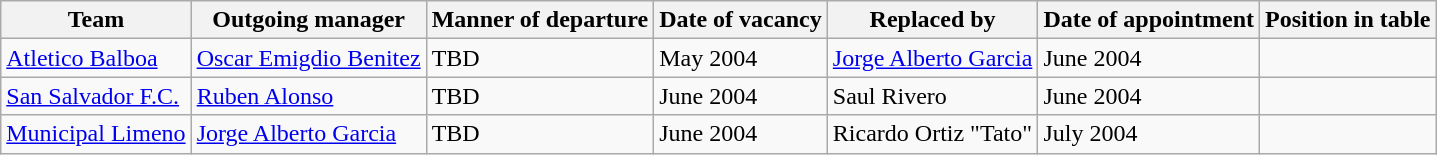<table class="wikitable">
<tr>
<th>Team</th>
<th>Outgoing manager</th>
<th>Manner of departure</th>
<th>Date of vacancy</th>
<th>Replaced by</th>
<th>Date of appointment</th>
<th>Position in table</th>
</tr>
<tr>
<td><a href='#'>Atletico Balboa</a></td>
<td> <a href='#'>Oscar Emigdio Benitez</a></td>
<td>TBD</td>
<td>May 2004</td>
<td> <a href='#'>Jorge Alberto Garcia</a></td>
<td>June 2004</td>
<td></td>
</tr>
<tr>
<td><a href='#'>San Salvador F.C.</a></td>
<td> <a href='#'>Ruben Alonso</a></td>
<td>TBD</td>
<td>June 2004</td>
<td> Saul Rivero</td>
<td>June 2004</td>
<td></td>
</tr>
<tr>
<td><a href='#'>Municipal Limeno</a></td>
<td> <a href='#'>Jorge Alberto Garcia</a></td>
<td>TBD</td>
<td>June 2004</td>
<td> Ricardo Ortiz "Tato"</td>
<td>July 2004</td>
<td></td>
</tr>
</table>
